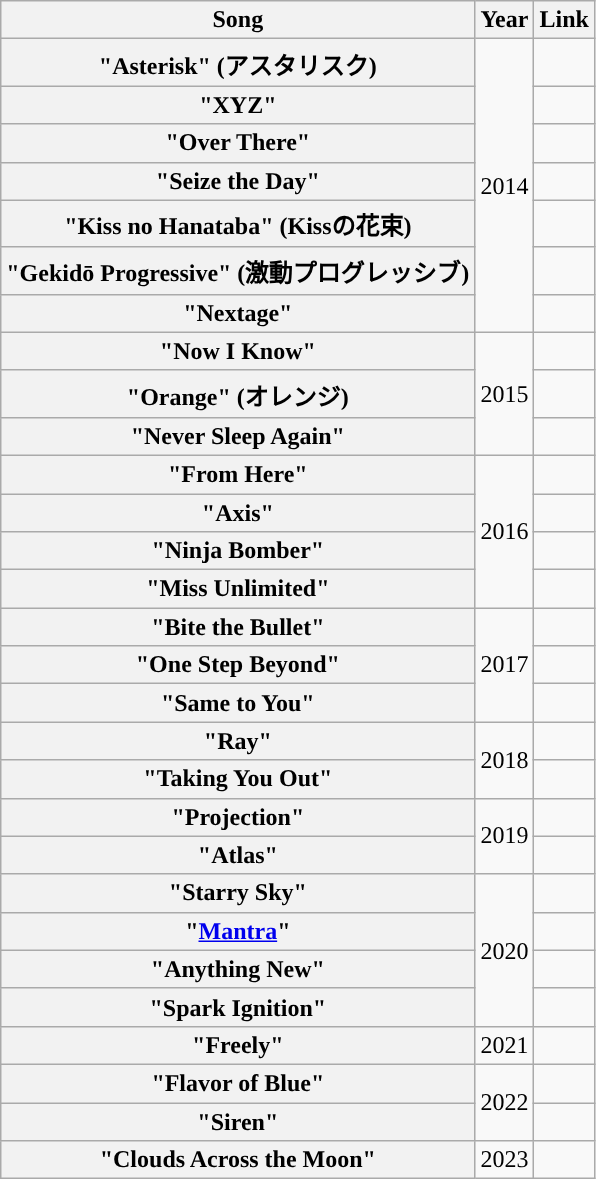<table class="wikitable plainrowheaders">
<tr>
<th scope="col">Song</th>
<th scope="col">Year</th>
<th scope="col">Link</th>
</tr>
<tr>
<th scope="row">"Asterisk" (アスタリスク)</th>
<td rowspan="7">2014</td>
<td></td>
</tr>
<tr>
<th scope="row">"XYZ"</th>
<td></td>
</tr>
<tr>
<th scope="row">"Over There"</th>
<td></td>
</tr>
<tr>
<th scope="row">"Seize the Day"</th>
<td></td>
</tr>
<tr>
<th scope="row">"Kiss no Hanataba" (Kissの花束)</th>
<td></td>
</tr>
<tr>
<th scope="row">"Gekidō Progressive" (激動プログレッシブ)</th>
<td></td>
</tr>
<tr>
<th scope="row">"Nextage"</th>
<td></td>
</tr>
<tr>
<th scope="row">"Now I Know"</th>
<td rowspan="3">2015</td>
<td></td>
</tr>
<tr>
<th scope="row">"Orange" (オレンジ)</th>
<td></td>
</tr>
<tr>
<th scope="row">"Never Sleep Again"</th>
<td></td>
</tr>
<tr>
<th scope="row">"From Here"</th>
<td rowspan="4">2016</td>
<td></td>
</tr>
<tr>
<th scope="row">"Axis"</th>
<td></td>
</tr>
<tr>
<th scope="row">"Ninja Bomber"</th>
<td></td>
</tr>
<tr>
<th scope="row">"Miss Unlimited"</th>
<td></td>
</tr>
<tr>
<th scope="row">"Bite the Bullet"</th>
<td rowspan="3">2017</td>
<td></td>
</tr>
<tr>
<th scope="row">"One Step Beyond"</th>
<td></td>
</tr>
<tr>
<th scope="row">"Same to You"</th>
<td></td>
</tr>
<tr>
<th scope="row">"Ray"</th>
<td rowspan="2">2018</td>
<td></td>
</tr>
<tr>
<th scope="row">"Taking You Out"</th>
<td></td>
</tr>
<tr>
<th scope="row">"Projection"</th>
<td rowspan="2">2019</td>
<td></td>
</tr>
<tr>
<th scope="row">"Atlas"</th>
<td></td>
</tr>
<tr>
<th scope="row">"Starry Sky"</th>
<td rowspan="4">2020</td>
<td></td>
</tr>
<tr>
<th scope="row">"<a href='#'>Mantra</a>"</th>
<td></td>
</tr>
<tr>
<th scope="row">"Anything New"</th>
<td></td>
</tr>
<tr>
<th scope="row">"Spark Ignition"</th>
<td></td>
</tr>
<tr>
<th scope="row">"Freely"</th>
<td>2021</td>
<td></td>
</tr>
<tr>
<th scope="row">"Flavor of Blue"</th>
<td rowspan="2">2022</td>
<td></td>
</tr>
<tr>
<th scope="row">"Siren"</th>
<td></td>
</tr>
<tr>
<th scope="row">"Clouds Across the Moon"</th>
<td>2023</td>
<td></td>
</tr>
</table>
